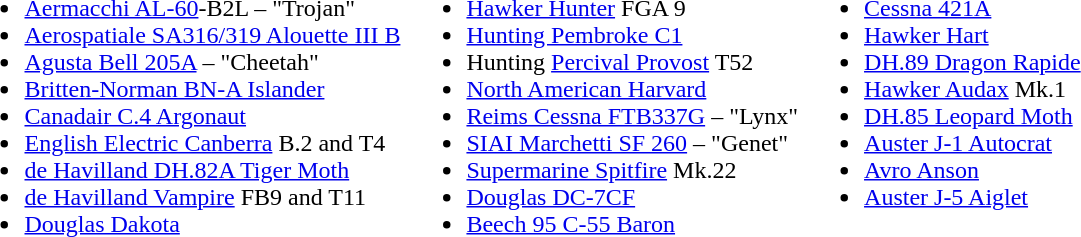<table>
<tr ---- valign="top">
<td><br><ul><li> <a href='#'>Aermacchi AL-60</a>-B2L – "Trojan"</li><li> <a href='#'>Aerospatiale SA316/319 Alouette III B</a></li><li> <a href='#'>Agusta Bell 205A</a> – "Cheetah"</li><li> <a href='#'>Britten-Norman BN-A Islander</a></li><li> <a href='#'>Canadair C.4 Argonaut</a></li><li> <a href='#'>English Electric Canberra</a> B.2 and T4</li><li> <a href='#'>de Havilland DH.82A Tiger Moth</a></li><li> <a href='#'>de Havilland Vampire</a> FB9 and T11</li><li> <a href='#'>Douglas Dakota</a></li></ul></td>
<td><br><ul><li> <a href='#'>Hawker Hunter</a> FGA 9</li><li> <a href='#'>Hunting Pembroke C1</a></li><li> Hunting <a href='#'>Percival Provost</a> T52</li><li> <a href='#'>North American Harvard</a></li><li> <a href='#'>Reims Cessna FTB337G</a> – "Lynx"</li><li> <a href='#'>SIAI Marchetti SF 260</a> – "Genet"</li><li> <a href='#'>Supermarine Spitfire</a> Mk.22</li><li> <a href='#'>Douglas DC-7CF</a></li><li> <a href='#'>Beech 95 C-55 Baron</a></li></ul></td>
<td><br><ul><li> <a href='#'>Cessna 421A</a></li><li> <a href='#'>Hawker Hart</a></li><li> <a href='#'>DH.89 Dragon Rapide</a></li><li> <a href='#'>Hawker Audax</a> Mk.1</li><li> <a href='#'>DH.85 Leopard Moth</a></li><li> <a href='#'>Auster J-1 Autocrat</a></li><li> <a href='#'>Avro Anson</a></li><li> <a href='#'>Auster J-5 Aiglet</a></li></ul></td>
</tr>
</table>
